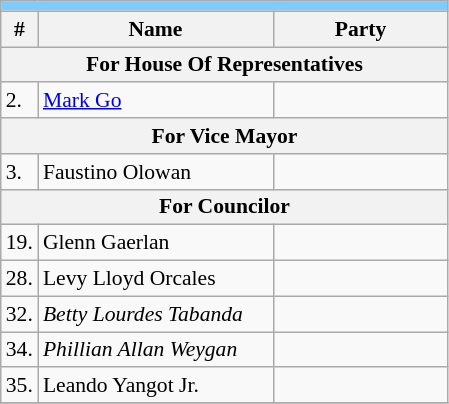<table class="wikitable" style="font-size:90%">
<tr>
<td colspan="5" bgcolor="#7dcbff"></td>
</tr>
<tr>
<th>#</th>
<th width=150px>Name</th>
<th colspan=2 width=110px>Party</th>
</tr>
<tr>
<th colspan=5>For House Of Representatives</th>
</tr>
<tr>
<td>2.</td>
<td><a href='#'>Mark Go</a></td>
<td></td>
</tr>
<tr>
<th colspan=5>For Vice Mayor</th>
</tr>
<tr>
<td>3.</td>
<td>Faustino Olowan</td>
<td></td>
</tr>
<tr>
<th colspan="5">For Councilor</th>
</tr>
<tr>
<td>19.</td>
<td>Glenn Gaerlan</td>
<td></td>
</tr>
<tr>
<td>28.</td>
<td>Levy Lloyd Orcales</td>
<td></td>
</tr>
<tr>
<td>32.</td>
<td><em>Betty Lourdes Tabanda</em></td>
<td></td>
</tr>
<tr>
<td>34.</td>
<td><em>Phillian Allan Weygan</em></td>
<td></td>
</tr>
<tr>
<td>35.</td>
<td>Leando Yangot Jr.</td>
<td></td>
</tr>
<tr>
</tr>
</table>
